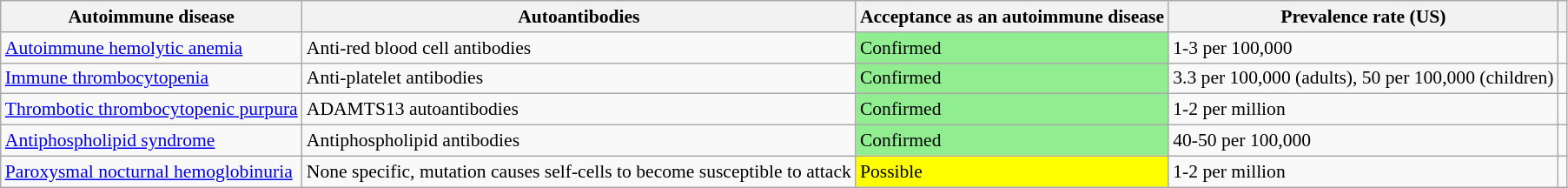<table class="wikitable sortable" style="font-size: 90%;">
<tr>
<th scope="col">Autoimmune disease</th>
<th scope="col">Autoantibodies</th>
<th scope="col">Acceptance as an autoimmune disease</th>
<th scope="col">Prevalence rate (US)</th>
<th scope="col"></th>
</tr>
<tr>
<td><a href='#'>Autoimmune hemolytic anemia</a></td>
<td>Anti-red blood cell antibodies</td>
<td bgcolor="lightgreen">Confirmed</td>
<td>1-3 per 100,000</td>
<td></td>
</tr>
<tr>
<td><a href='#'>Immune thrombocytopenia</a></td>
<td>Anti-platelet antibodies</td>
<td bgcolor="lightgreen">Confirmed</td>
<td>3.3 per 100,000 (adults), 50 per 100,000 (children)</td>
<td></td>
</tr>
<tr>
<td><a href='#'>Thrombotic thrombocytopenic purpura</a></td>
<td>ADAMTS13 autoantibodies</td>
<td bgcolor="lightgreen">Confirmed</td>
<td>1-2 per million</td>
<td></td>
</tr>
<tr>
<td><a href='#'>Antiphospholipid syndrome</a></td>
<td>Antiphospholipid antibodies</td>
<td bgcolor="lightgreen">Confirmed</td>
<td>40-50 per 100,000</td>
<td></td>
</tr>
<tr>
<td><a href='#'>Paroxysmal nocturnal hemoglobinuria</a></td>
<td>None specific, mutation causes self-cells to become susceptible to attack</td>
<td bgcolor="yellow">Possible</td>
<td>1-2 per million</td>
<td></td>
</tr>
</table>
